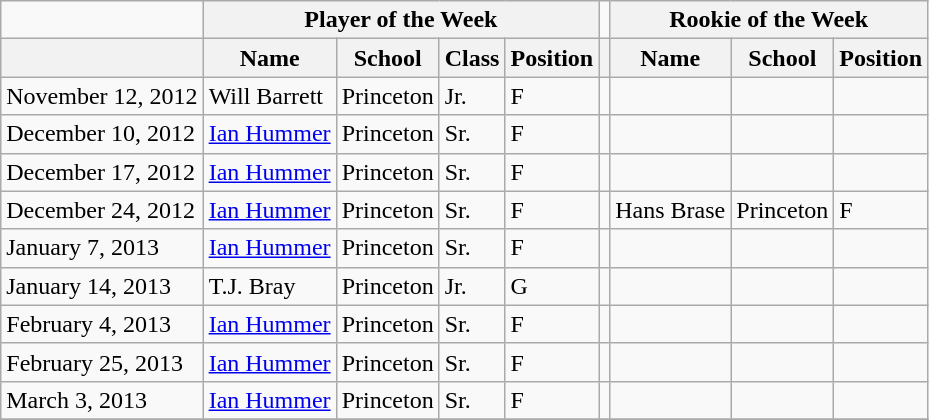<table class="wikitable">
<tr>
<td></td>
<th colspan=4><strong>Player of the Week</strong></th>
<td></td>
<th colspan=4><strong>Rookie of the Week</strong></th>
</tr>
<tr>
<th></th>
<th>Name</th>
<th>School</th>
<th>Class</th>
<th>Position</th>
<th></th>
<th>Name</th>
<th>School</th>
<th>Position</th>
</tr>
<tr>
<td>November 12, 2012</td>
<td>Will Barrett</td>
<td>Princeton</td>
<td>Jr.</td>
<td>F</td>
<td></td>
<td></td>
<td></td>
<td></td>
</tr>
<tr>
<td>December 10, 2012</td>
<td><a href='#'>Ian Hummer</a></td>
<td>Princeton</td>
<td>Sr.</td>
<td>F</td>
<td></td>
<td></td>
<td></td>
<td></td>
</tr>
<tr>
<td>December 17, 2012</td>
<td><a href='#'>Ian Hummer</a></td>
<td>Princeton</td>
<td>Sr.</td>
<td>F</td>
<td></td>
<td></td>
<td></td>
<td></td>
</tr>
<tr>
<td>December 24, 2012</td>
<td><a href='#'>Ian Hummer</a></td>
<td>Princeton</td>
<td>Sr.</td>
<td>F</td>
<td></td>
<td>Hans Brase</td>
<td>Princeton</td>
<td>F</td>
</tr>
<tr>
<td>January 7, 2013</td>
<td><a href='#'>Ian Hummer</a></td>
<td>Princeton</td>
<td>Sr.</td>
<td>F</td>
<td></td>
<td></td>
<td></td>
<td></td>
</tr>
<tr>
<td>January 14, 2013</td>
<td>T.J. Bray</td>
<td>Princeton</td>
<td>Jr.</td>
<td>G</td>
<td></td>
<td></td>
<td></td>
<td></td>
</tr>
<tr>
<td>February 4, 2013</td>
<td><a href='#'>Ian Hummer</a></td>
<td>Princeton</td>
<td>Sr.</td>
<td>F</td>
<td></td>
<td></td>
<td></td>
<td></td>
</tr>
<tr>
<td>February 25, 2013</td>
<td><a href='#'>Ian Hummer</a></td>
<td>Princeton</td>
<td>Sr.</td>
<td>F</td>
<td></td>
<td></td>
<td></td>
<td></td>
</tr>
<tr>
<td>March 3, 2013</td>
<td><a href='#'>Ian Hummer</a></td>
<td>Princeton</td>
<td>Sr.</td>
<td>F</td>
<td></td>
<td></td>
<td></td>
<td></td>
</tr>
<tr>
</tr>
</table>
